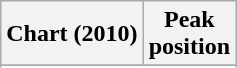<table class="wikitable sortable plainrowheaders" style="text-align:center">
<tr>
<th scope="col">Chart (2010)</th>
<th scope="col">Peak<br> position</th>
</tr>
<tr>
</tr>
<tr>
</tr>
</table>
